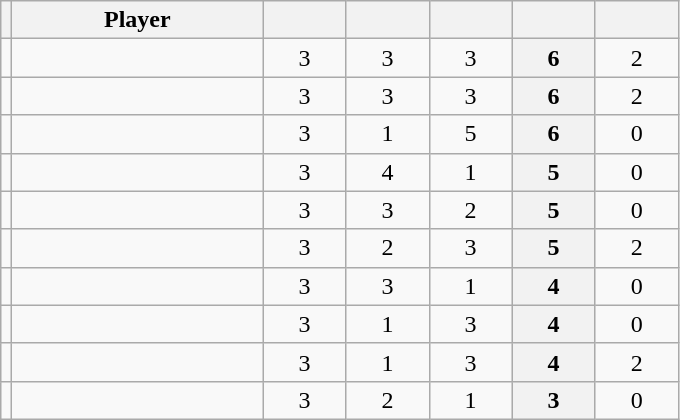<table class="wikitable sortable" style="text-align: center">
<tr>
<th></th>
<th style="width: 10em;">Player</th>
<th style="width: 3em;"></th>
<th style="width: 3em;"></th>
<th style="width: 3em;"></th>
<th style="width: 3em;"></th>
<th style="width: 3em;"></th>
</tr>
<tr>
<td></td>
<td align="left"></td>
<td>3</td>
<td>3</td>
<td>3</td>
<th>6</th>
<td>2</td>
</tr>
<tr>
<td></td>
<td align="left"></td>
<td>3</td>
<td>3</td>
<td>3</td>
<th>6</th>
<td>2</td>
</tr>
<tr>
<td></td>
<td align="left"></td>
<td>3</td>
<td>1</td>
<td>5</td>
<th>6</th>
<td>0</td>
</tr>
<tr>
<td></td>
<td align="left"></td>
<td>3</td>
<td>4</td>
<td>1</td>
<th>5</th>
<td>0</td>
</tr>
<tr>
<td></td>
<td align="left"></td>
<td>3</td>
<td>3</td>
<td>2</td>
<th>5</th>
<td>0</td>
</tr>
<tr>
<td></td>
<td align="left"></td>
<td>3</td>
<td>2</td>
<td>3</td>
<th>5</th>
<td>2</td>
</tr>
<tr>
<td></td>
<td align="left"></td>
<td>3</td>
<td>3</td>
<td>1</td>
<th>4</th>
<td>0</td>
</tr>
<tr>
<td></td>
<td align="left"></td>
<td>3</td>
<td>1</td>
<td>3</td>
<th>4</th>
<td>0</td>
</tr>
<tr>
<td></td>
<td align="left"></td>
<td>3</td>
<td>1</td>
<td>3</td>
<th>4</th>
<td>2</td>
</tr>
<tr>
<td></td>
<td align="left"></td>
<td>3</td>
<td>2</td>
<td>1</td>
<th>3</th>
<td>0</td>
</tr>
</table>
